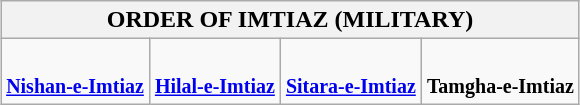<table class="wikitable" style="margin: 1em auto;">
<tr>
<th colspan="4">ORDER OF IMTIAZ (MILITARY)</th>
</tr>
<tr align="center">
<td><br><strong><small><a href='#'>Nishan-e-Imtiaz</a></small></strong></td>
<td><br><strong><a href='#'><small>Hilal-e-Imtiaz</small></a></strong></td>
<td><br><strong><small><a href='#'>Sitara-e-Imtiaz</a></small></strong></td>
<td><br><strong><small>Tamgha-e-Imtiaz</small></strong></td>
</tr>
</table>
